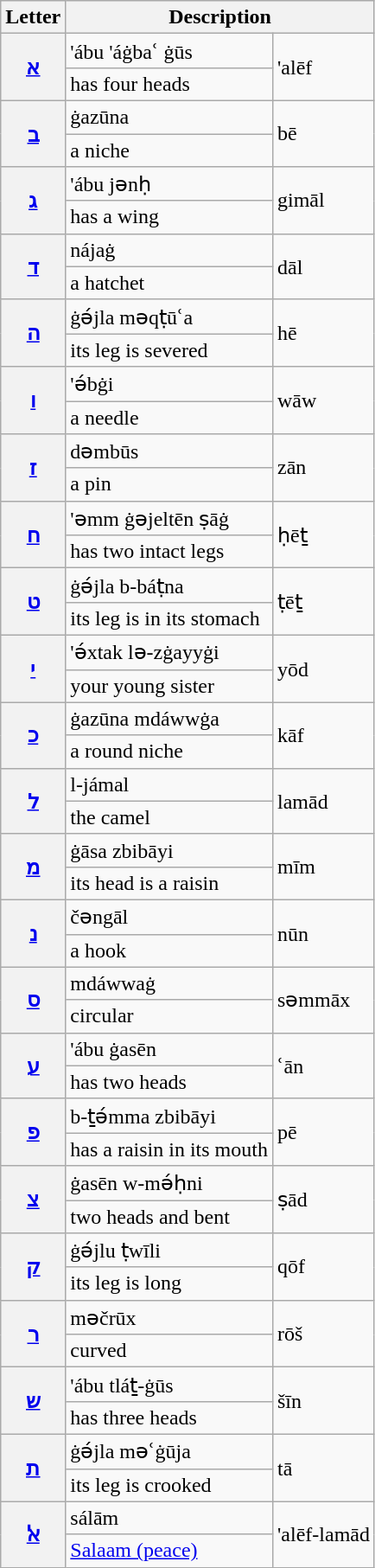<table class="wikitable">
<tr>
<th>Letter</th>
<th colspan="3">Description</th>
</tr>
<tr>
<th rowspan="2"><span><a href='#'>א</a></span></th>
<td colspan="2">'ábu 'áġbaʿ ġūs</td>
<td rowspan="2">'alēf</td>
</tr>
<tr>
<td colspan="2">has four heads</td>
</tr>
<tr>
<th rowspan="2"><span><a href='#'>ב</a></span></th>
<td colspan="2">ġazūna</td>
<td rowspan="2">bē</td>
</tr>
<tr>
<td colspan="2">a niche</td>
</tr>
<tr>
<th rowspan="2"><span><a href='#'>ג</a></span></th>
<td colspan="2">'ábu jənḥ</td>
<td rowspan="2">gimāl</td>
</tr>
<tr>
<td colspan="2">has a wing</td>
</tr>
<tr>
<th rowspan="2"><span><a href='#'>ד</a></span></th>
<td colspan="2">nájaġ</td>
<td rowspan="2">dāl</td>
</tr>
<tr>
<td colspan="2">a hatchet</td>
</tr>
<tr>
<th rowspan="2"><span><a href='#'>ה</a></span></th>
<td colspan="2">ġə́jla məqṭūʿa</td>
<td rowspan="2">hē</td>
</tr>
<tr>
<td colspan="2">its leg is severed</td>
</tr>
<tr>
<th rowspan="2"><span><a href='#'>ו</a></span></th>
<td colspan="2">'ə́bġi</td>
<td rowspan="2">wāw</td>
</tr>
<tr>
<td colspan="2">a needle</td>
</tr>
<tr>
<th rowspan="2"><span><a href='#'>ז</a></span></th>
<td colspan="2">dəmbūs</td>
<td rowspan="2">zān</td>
</tr>
<tr>
<td colspan="2">a pin</td>
</tr>
<tr>
<th rowspan="2"><span><a href='#'>ח</a></span></th>
<td colspan="2">'əmm ġəjeltēn ṣāġ</td>
<td rowspan="2">ḥēṯ</td>
</tr>
<tr>
<td colspan="2">has two intact legs</td>
</tr>
<tr>
<th rowspan="2"><span><a href='#'>ט</a></span></th>
<td colspan="2">ġə́jla b-báṭna</td>
<td rowspan="2">ṭēṯ</td>
</tr>
<tr>
<td colspan="2">its leg is in its stomach</td>
</tr>
<tr>
<th rowspan="2"><span><a href='#'>י</a></span></th>
<td colspan="2">'ə́xtak lə-zġayyġi</td>
<td rowspan="2">yōd</td>
</tr>
<tr>
<td colspan="2">your young sister</td>
</tr>
<tr>
<th rowspan="2"><span><a href='#'>כ</a></span></th>
<td colspan="2">ġazūna mdáwwġa</td>
<td rowspan="2">kāf</td>
</tr>
<tr>
<td colspan="2">a round niche</td>
</tr>
<tr>
<th rowspan="2"><span><a href='#'>ל</a></span></th>
<td colspan="2">l-jámal</td>
<td rowspan="2">lamād</td>
</tr>
<tr>
<td colspan="2">the camel</td>
</tr>
<tr>
<th rowspan="2"><span><a href='#'>מ</a></span></th>
<td colspan="2">ġāsa zbibāyi</td>
<td rowspan="2">mīm</td>
</tr>
<tr>
<td colspan="2">its head is a raisin</td>
</tr>
<tr>
<th rowspan="2"><span><a href='#'>נ</a></span></th>
<td colspan="2">čəngāl</td>
<td rowspan="2">nūn</td>
</tr>
<tr>
<td colspan="2">a hook</td>
</tr>
<tr>
<th rowspan="2"><span><a href='#'>ס</a></span></th>
<td colspan="2">mdáwwaġ</td>
<td rowspan="2">səmmāx</td>
</tr>
<tr>
<td colspan="2">circular</td>
</tr>
<tr>
<th rowspan="2"><span><a href='#'>ע</a></span></th>
<td colspan="2">'ábu ġasēn</td>
<td rowspan="2">ʿān</td>
</tr>
<tr>
<td colspan="2">has two heads</td>
</tr>
<tr>
<th rowspan="2"><span><a href='#'>פ</a></span></th>
<td colspan="2">b-ṯə́mma zbibāyi</td>
<td rowspan="2">pē</td>
</tr>
<tr>
<td colspan="2">has a raisin in its mouth</td>
</tr>
<tr>
<th rowspan="2"><span><a href='#'>צ</a></span></th>
<td colspan="2">ġasēn w-mə́ḥni</td>
<td rowspan="2">ṣād</td>
</tr>
<tr>
<td colspan="2">two heads and bent</td>
</tr>
<tr>
<th rowspan="2"><span><a href='#'>ק</a></span></th>
<td colspan="2">ġə́jlu ṭwīli</td>
<td rowspan="2">qōf</td>
</tr>
<tr>
<td colspan="2">its leg is long</td>
</tr>
<tr>
<th rowspan="2"><span><a href='#'>ר</a></span></th>
<td colspan="2">məčrūx</td>
<td rowspan="2">rōš</td>
</tr>
<tr>
<td colspan="2">curved</td>
</tr>
<tr>
<th rowspan="2"><span><a href='#'>ש</a></span></th>
<td colspan="2">'ábu tláṯ-ġūs</td>
<td rowspan="2">šīn</td>
</tr>
<tr>
<td colspan="2">has three heads</td>
</tr>
<tr>
<th rowspan="2"><span><a href='#'>ת</a></span></th>
<td colspan="2">ġə́jla məʿġūja</td>
<td rowspan="2">tā</td>
</tr>
<tr>
<td colspan="2">its leg is crooked</td>
</tr>
<tr>
<th rowspan="2"><span><a href='#'>ﭏ</a></span></th>
<td colspan="2">sálām</td>
<td rowspan="2">'alēf-lamād</td>
</tr>
<tr>
<td colspan="2"><a href='#'>Salaam (peace)</a></td>
</tr>
</table>
